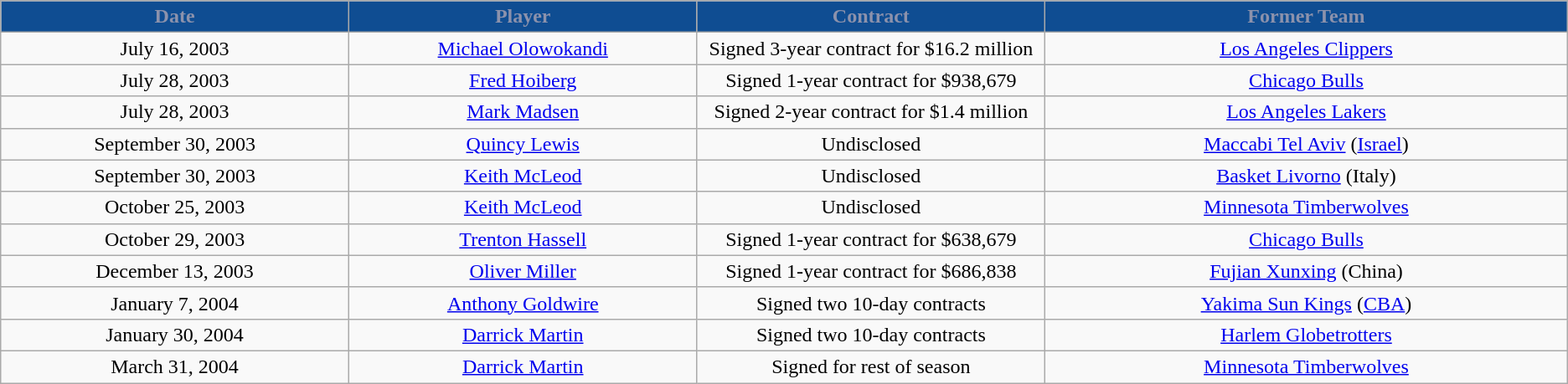<table class="wikitable sortable sortable">
<tr>
<th style="background:#0F4D92; color:#8c92ac" width="10%">Date</th>
<th style="background:#0F4D92; color:#8c92ac" width="10%">Player</th>
<th style="background:#0F4D92; color:#8c92ac" width="10%">Contract</th>
<th style="background:#0F4D92; color:#8c92ac" width="15%">Former Team</th>
</tr>
<tr style="text-align: center">
<td>July 16, 2003</td>
<td><a href='#'>Michael Olowokandi</a></td>
<td>Signed 3-year contract for $16.2 million</td>
<td><a href='#'>Los Angeles Clippers</a></td>
</tr>
<tr style="text-align: center">
<td>July 28, 2003</td>
<td><a href='#'>Fred Hoiberg</a></td>
<td>Signed 1-year contract for $938,679</td>
<td><a href='#'>Chicago Bulls</a></td>
</tr>
<tr style="text-align: center">
<td>July 28, 2003</td>
<td><a href='#'>Mark Madsen</a></td>
<td>Signed 2-year contract for $1.4 million</td>
<td><a href='#'>Los Angeles Lakers</a></td>
</tr>
<tr style="text-align: center">
<td>September 30, 2003</td>
<td><a href='#'>Quincy Lewis</a></td>
<td>Undisclosed</td>
<td><a href='#'>Maccabi Tel Aviv</a> (<a href='#'>Israel</a>)</td>
</tr>
<tr style="text-align: center">
<td>September 30, 2003</td>
<td><a href='#'>Keith McLeod</a></td>
<td>Undisclosed</td>
<td><a href='#'>Basket Livorno</a> (Italy)</td>
</tr>
<tr style="text-align: center">
<td>October 25, 2003</td>
<td><a href='#'>Keith McLeod</a></td>
<td>Undisclosed</td>
<td><a href='#'>Minnesota Timberwolves</a></td>
</tr>
<tr style="text-align: center">
<td>October 29, 2003</td>
<td><a href='#'>Trenton Hassell</a></td>
<td>Signed 1-year contract for $638,679</td>
<td><a href='#'>Chicago Bulls</a></td>
</tr>
<tr style="text-align: center">
<td>December 13, 2003</td>
<td><a href='#'>Oliver Miller</a></td>
<td>Signed 1-year contract for $686,838</td>
<td><a href='#'>Fujian Xunxing</a> (China)</td>
</tr>
<tr style="text-align: center">
<td>January 7, 2004</td>
<td><a href='#'>Anthony Goldwire</a></td>
<td>Signed two 10-day contracts</td>
<td><a href='#'>Yakima Sun Kings</a> (<a href='#'>CBA</a>)</td>
</tr>
<tr style="text-align: center">
<td>January 30, 2004</td>
<td><a href='#'>Darrick Martin</a></td>
<td>Signed two 10-day contracts</td>
<td><a href='#'>Harlem Globetrotters</a></td>
</tr>
<tr style="text-align: center">
<td>March 31, 2004</td>
<td><a href='#'>Darrick Martin</a></td>
<td>Signed for rest of season</td>
<td><a href='#'>Minnesota Timberwolves</a></td>
</tr>
</table>
